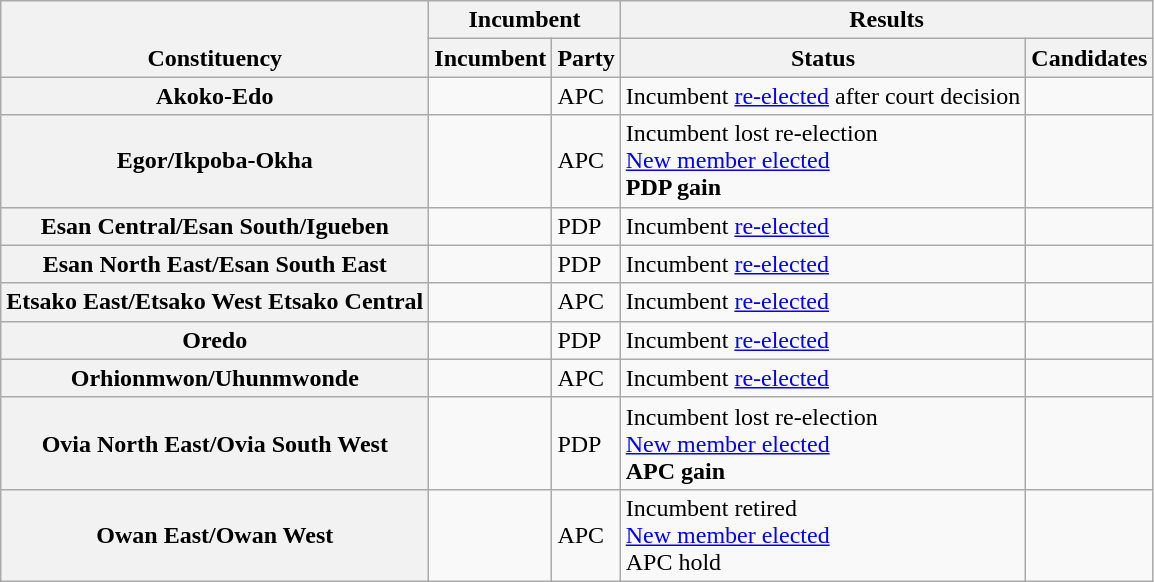<table class="wikitable sortable">
<tr valign=bottom>
<th rowspan=2>Constituency</th>
<th colspan=2>Incumbent</th>
<th colspan=2>Results</th>
</tr>
<tr valign=bottom>
<th>Incumbent</th>
<th>Party</th>
<th>Status</th>
<th>Candidates</th>
</tr>
<tr>
<th>Akoko-Edo</th>
<td></td>
<td>APC</td>
<td>Incumbent <a href='#'>re-elected</a> after court decision</td>
<td nowrap></td>
</tr>
<tr>
<th>Egor/Ikpoba-Okha</th>
<td></td>
<td>APC</td>
<td>Incumbent lost re-election<br><a href='#'>New member elected</a><br><strong>PDP gain</strong></td>
<td nowrap></td>
</tr>
<tr>
<th>Esan Central/Esan South/Igueben</th>
<td></td>
<td>PDP</td>
<td>Incumbent <a href='#'>re-elected</a></td>
<td nowrap></td>
</tr>
<tr>
<th>Esan North East/Esan South East</th>
<td></td>
<td>PDP</td>
<td>Incumbent <a href='#'>re-elected</a></td>
<td nowrap></td>
</tr>
<tr>
<th>Etsako East/Etsako West Etsako Central</th>
<td></td>
<td>APC</td>
<td>Incumbent <a href='#'>re-elected</a></td>
<td nowrap></td>
</tr>
<tr>
<th>Oredo</th>
<td></td>
<td>PDP</td>
<td>Incumbent <a href='#'>re-elected</a></td>
<td nowrap></td>
</tr>
<tr>
<th>Orhionmwon/Uhunmwonde</th>
<td></td>
<td>APC</td>
<td>Incumbent <a href='#'>re-elected</a></td>
<td nowrap></td>
</tr>
<tr>
<th>Ovia North East/Ovia South West</th>
<td></td>
<td>PDP</td>
<td>Incumbent lost re-election<br><a href='#'>New member elected</a><br><strong>APC gain</strong></td>
<td nowrap></td>
</tr>
<tr>
<th>Owan East/Owan West</th>
<td></td>
<td>APC</td>
<td>Incumbent retired<br><a href='#'>New member elected</a><br>APC hold</td>
<td nowrap></td>
</tr>
</table>
